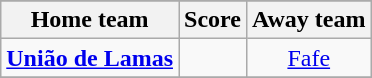<table class="wikitable" style="text-align: center">
<tr>
</tr>
<tr>
<th>Home team</th>
<th>Score</th>
<th>Away team</th>
</tr>
<tr>
<td><strong><a href='#'>União de Lamas</a></strong> </td>
<td></td>
<td><a href='#'>Fafe</a> </td>
</tr>
<tr>
</tr>
</table>
